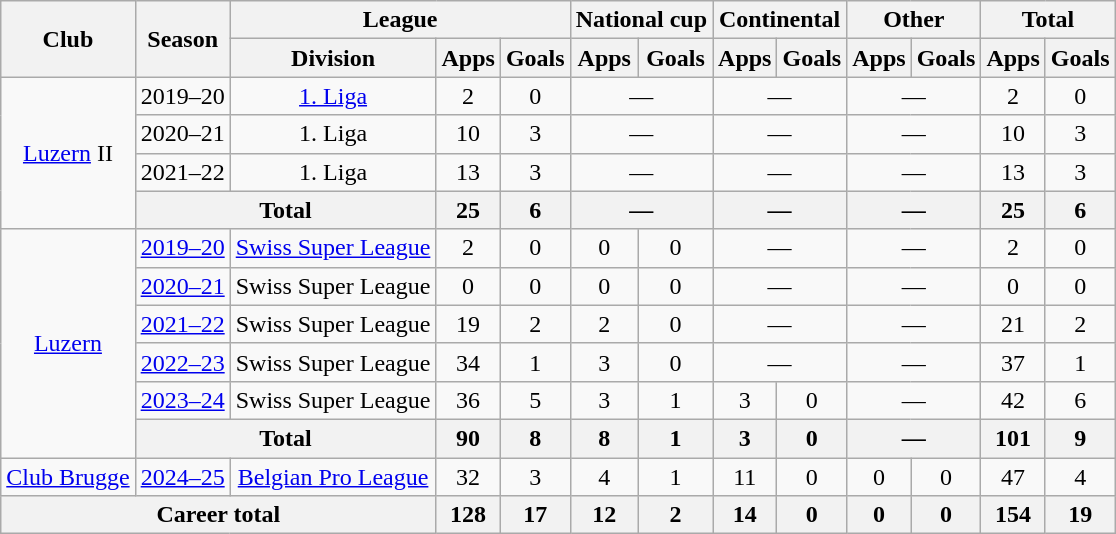<table class="wikitable" style="text-align:center">
<tr>
<th rowspan="2">Club</th>
<th rowspan="2">Season</th>
<th colspan="3">League</th>
<th colspan="2">National cup</th>
<th colspan="2">Continental</th>
<th colspan="2">Other</th>
<th colspan="2">Total</th>
</tr>
<tr>
<th>Division</th>
<th>Apps</th>
<th>Goals</th>
<th>Apps</th>
<th>Goals</th>
<th>Apps</th>
<th>Goals</th>
<th>Apps</th>
<th>Goals</th>
<th>Apps</th>
<th>Goals</th>
</tr>
<tr>
<td rowspan="4"><a href='#'>Luzern</a> II</td>
<td>2019–20</td>
<td><a href='#'>1. Liga</a></td>
<td>2</td>
<td>0</td>
<td colspan="2">—</td>
<td colspan="2">—</td>
<td colspan="2">—</td>
<td>2</td>
<td>0</td>
</tr>
<tr>
<td>2020–21</td>
<td>1. Liga</td>
<td>10</td>
<td>3</td>
<td colspan="2">—</td>
<td colspan="2">—</td>
<td colspan="2">—</td>
<td>10</td>
<td>3</td>
</tr>
<tr>
<td>2021–22</td>
<td>1. Liga</td>
<td>13</td>
<td>3</td>
<td colspan="2">—</td>
<td colspan="2">—</td>
<td colspan="2">—</td>
<td>13</td>
<td>3</td>
</tr>
<tr>
<th colspan="2">Total</th>
<th>25</th>
<th>6</th>
<th colspan="2">—</th>
<th colspan="2">—</th>
<th colspan="2">—</th>
<th>25</th>
<th>6</th>
</tr>
<tr>
<td rowspan="6"><a href='#'>Luzern</a></td>
<td><a href='#'>2019–20</a></td>
<td><a href='#'>Swiss Super League</a></td>
<td>2</td>
<td>0</td>
<td>0</td>
<td>0</td>
<td colspan="2">—</td>
<td colspan="2">—</td>
<td>2</td>
<td>0</td>
</tr>
<tr>
<td><a href='#'>2020–21</a></td>
<td>Swiss Super League</td>
<td>0</td>
<td>0</td>
<td>0</td>
<td>0</td>
<td colspan="2">—</td>
<td colspan="2">—</td>
<td>0</td>
<td>0</td>
</tr>
<tr>
<td><a href='#'>2021–22</a></td>
<td>Swiss Super League</td>
<td>19</td>
<td>2</td>
<td>2</td>
<td>0</td>
<td colspan="2">—</td>
<td colspan="2">—</td>
<td>21</td>
<td>2</td>
</tr>
<tr>
<td><a href='#'>2022–23</a></td>
<td>Swiss Super League</td>
<td>34</td>
<td>1</td>
<td>3</td>
<td>0</td>
<td colspan="2">—</td>
<td colspan="2">—</td>
<td>37</td>
<td>1</td>
</tr>
<tr>
<td><a href='#'>2023–24</a></td>
<td>Swiss Super League</td>
<td>36</td>
<td>5</td>
<td>3</td>
<td>1</td>
<td>3</td>
<td>0</td>
<td colspan="2">—</td>
<td>42</td>
<td>6</td>
</tr>
<tr>
<th colspan="2">Total</th>
<th>90</th>
<th>8</th>
<th>8</th>
<th>1</th>
<th>3</th>
<th>0</th>
<th colspan="2">—</th>
<th>101</th>
<th>9</th>
</tr>
<tr>
<td><a href='#'>Club Brugge</a></td>
<td><a href='#'>2024–25</a></td>
<td><a href='#'>Belgian Pro League</a></td>
<td>32</td>
<td>3</td>
<td>4</td>
<td>1</td>
<td>11</td>
<td>0</td>
<td>0</td>
<td>0</td>
<td>47</td>
<td>4</td>
</tr>
<tr>
<th colspan="3">Career total</th>
<th>128</th>
<th>17</th>
<th>12</th>
<th>2</th>
<th>14</th>
<th>0</th>
<th>0</th>
<th>0</th>
<th>154</th>
<th>19</th>
</tr>
</table>
